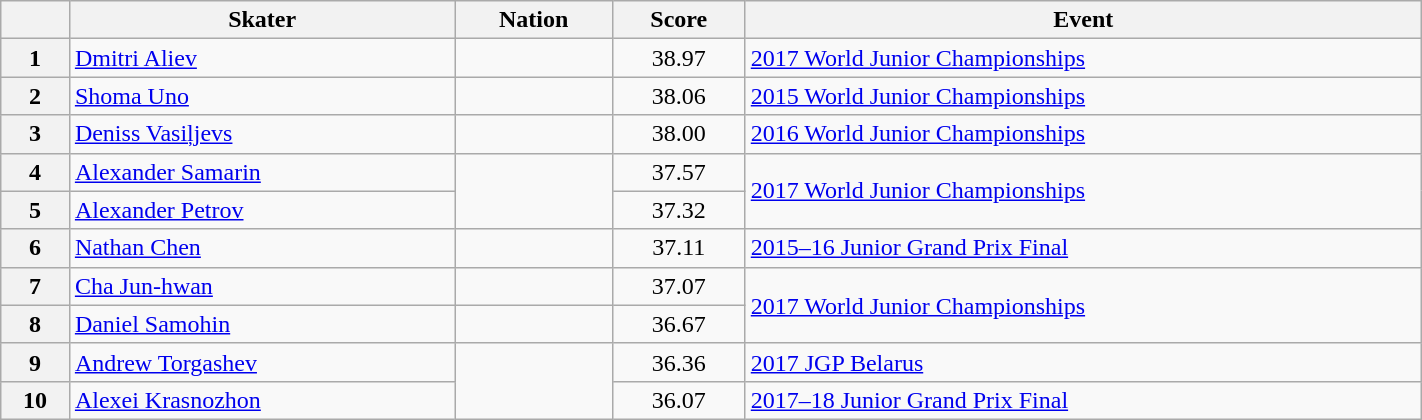<table class="wikitable unsortable" style="text-align:left; width:75%">
<tr>
<th scope="col"></th>
<th scope="col">Skater</th>
<th scope="col">Nation</th>
<th scope="col">Score</th>
<th scope="col">Event</th>
</tr>
<tr>
<th scope="row">1</th>
<td><a href='#'>Dmitri Aliev</a></td>
<td></td>
<td style="text-align:center">38.97</td>
<td><a href='#'>2017 World Junior Championships</a></td>
</tr>
<tr>
<th scope="row">2</th>
<td><a href='#'>Shoma Uno</a></td>
<td></td>
<td style="text-align:center">38.06</td>
<td><a href='#'>2015 World Junior Championships</a></td>
</tr>
<tr>
<th scope="row">3</th>
<td><a href='#'>Deniss Vasiļjevs</a></td>
<td></td>
<td style="text-align:center">38.00</td>
<td><a href='#'>2016 World Junior Championships</a></td>
</tr>
<tr>
<th scope="row">4</th>
<td><a href='#'>Alexander Samarin</a></td>
<td rowspan="2"></td>
<td style="text-align:center">37.57</td>
<td rowspan="2"><a href='#'>2017 World Junior Championships</a></td>
</tr>
<tr>
<th scope="row">5</th>
<td><a href='#'>Alexander Petrov</a></td>
<td style="text-align:center">37.32</td>
</tr>
<tr>
<th scope="row">6</th>
<td><a href='#'>Nathan Chen</a></td>
<td></td>
<td style="text-align:center">37.11</td>
<td><a href='#'>2015–16 Junior Grand Prix Final</a></td>
</tr>
<tr>
<th scope="row">7</th>
<td><a href='#'>Cha Jun-hwan</a></td>
<td></td>
<td style="text-align:center">37.07</td>
<td rowspan="2"><a href='#'>2017 World Junior Championships</a></td>
</tr>
<tr>
<th scope="row">8</th>
<td><a href='#'>Daniel Samohin</a></td>
<td></td>
<td style="text-align:center">36.67</td>
</tr>
<tr>
<th scope="row">9</th>
<td><a href='#'>Andrew Torgashev</a></td>
<td rowspan="2"></td>
<td style="text-align:center">36.36</td>
<td><a href='#'>2017 JGP Belarus</a></td>
</tr>
<tr>
<th scope="row">10</th>
<td><a href='#'>Alexei Krasnozhon</a></td>
<td style="text-align:center">36.07</td>
<td><a href='#'>2017–18 Junior Grand Prix Final</a></td>
</tr>
</table>
